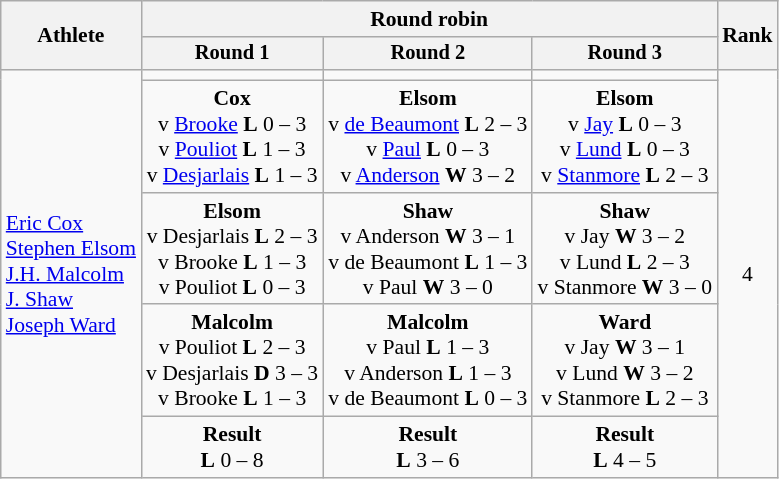<table class=wikitable style="font-size:90%;text-align:center">
<tr>
<th rowspan="2">Athlete</th>
<th colspan=3>Round robin</th>
<th rowspan=2>Rank</th>
</tr>
<tr style="font-size:95%">
<th>Round 1</th>
<th>Round 2</th>
<th>Round 3</th>
</tr>
<tr>
<td rowspan=5 style="text-align:left;"><a href='#'>Eric Cox</a><br><a href='#'>Stephen Elsom</a><br><a href='#'>J.H. Malcolm</a><br><a href='#'>J. Shaw</a><br><a href='#'>Joseph Ward</a></td>
<td></td>
<td></td>
<td></td>
<td rowspan=5>4</td>
</tr>
<tr>
<td><strong>Cox</strong><br>v <a href='#'>Brooke</a> <strong>L</strong> 0 – 3<br>v <a href='#'>Pouliot</a> <strong>L</strong> 1 – 3<br>v <a href='#'>Desjarlais</a> <strong>L</strong> 1 – 3</td>
<td><strong>Elsom</strong><br>v <a href='#'>de Beaumont</a> <strong>L</strong> 2 – 3<br>v <a href='#'>Paul</a> <strong>L</strong> 0 – 3<br>v <a href='#'>Anderson</a> <strong>W</strong> 3 – 2</td>
<td><strong>Elsom</strong><br>v <a href='#'>Jay</a> <strong>L</strong> 0 – 3<br>v <a href='#'>Lund</a> <strong>L</strong> 0 – 3<br>v <a href='#'>Stanmore</a> <strong>L</strong> 2 – 3</td>
</tr>
<tr>
<td><strong>Elsom</strong><br>v Desjarlais <strong>L</strong> 2 – 3<br>v Brooke <strong>L</strong> 1 – 3<br>v Pouliot <strong>L</strong> 0 – 3<br></td>
<td><strong>Shaw</strong><br>v Anderson <strong>W</strong> 3 – 1<br>v de Beaumont <strong>L</strong> 1 – 3<br>v Paul <strong>W</strong> 3 – 0</td>
<td><strong>Shaw</strong><br>v Jay <strong>W</strong> 3 – 2<br>v Lund <strong>L</strong> 2 – 3<br>v Stanmore <strong>W</strong> 3 – 0</td>
</tr>
<tr>
<td><strong>Malcolm</strong><br>v Pouliot <strong>L</strong> 2 – 3<br>v Desjarlais <strong>D</strong> 3 – 3<br>v Brooke <strong>L</strong> 1 – 3</td>
<td><strong>Malcolm</strong><br>v Paul <strong>L</strong> 1 – 3<br>v Anderson <strong>L</strong> 1 – 3<br>v de Beaumont <strong>L</strong> 0 – 3</td>
<td><strong>Ward</strong><br>v Jay <strong>W</strong> 3 – 1<br>v Lund <strong>W</strong> 3 – 2<br>v Stanmore <strong>L</strong> 2 – 3</td>
</tr>
<tr>
<td><strong>Result</strong><br><strong>L</strong> 0 – 8</td>
<td><strong>Result</strong><br><strong>L</strong> 3 – 6</td>
<td><strong>Result</strong><br><strong>L</strong> 4 – 5</td>
</tr>
</table>
